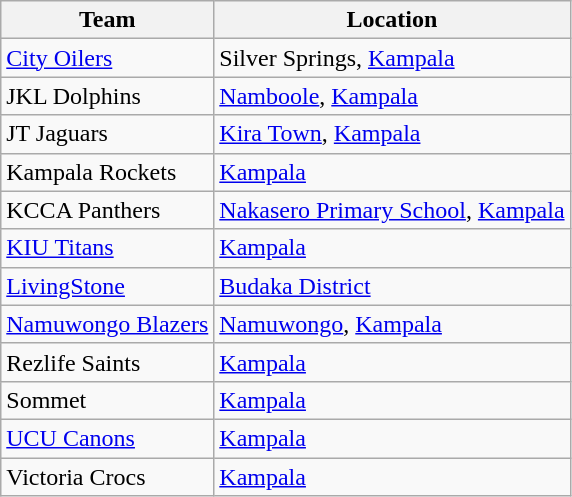<table class="wikitable" style="margin:1em 2em 1em 1em;">
<tr>
<th>Team</th>
<th>Location</th>
</tr>
<tr>
<td><a href='#'>City Oilers</a></td>
<td>Silver Springs, <a href='#'>Kampala</a></td>
</tr>
<tr>
<td>JKL Dolphins</td>
<td><a href='#'>Namboole</a>, <a href='#'>Kampala</a></td>
</tr>
<tr>
<td>JT Jaguars</td>
<td><a href='#'>Kira Town</a>, <a href='#'>Kampala</a></td>
</tr>
<tr>
<td>Kampala Rockets</td>
<td><a href='#'>Kampala</a></td>
</tr>
<tr>
<td>KCCA Panthers</td>
<td><a href='#'>Nakasero Primary School</a>, <a href='#'>Kampala</a></td>
</tr>
<tr>
<td><a href='#'>KIU Titans</a></td>
<td><a href='#'>Kampala</a></td>
</tr>
<tr>
<td><a href='#'>LivingStone</a></td>
<td><a href='#'>Budaka District</a></td>
</tr>
<tr>
<td><a href='#'>Namuwongo Blazers</a></td>
<td><a href='#'>Namuwongo</a>, <a href='#'>Kampala</a></td>
</tr>
<tr>
<td>Rezlife Saints</td>
<td><a href='#'>Kampala</a></td>
</tr>
<tr>
<td>Sommet</td>
<td><a href='#'>Kampala</a></td>
</tr>
<tr>
<td><a href='#'>UCU Canons</a></td>
<td><a href='#'>Kampala</a></td>
</tr>
<tr>
<td>Victoria Crocs</td>
<td><a href='#'>Kampala</a></td>
</tr>
</table>
